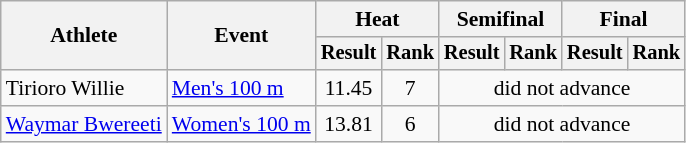<table class="wikitable" style="font-size:90%">
<tr>
<th rowspan=2>Athlete</th>
<th rowspan=2>Event</th>
<th colspan=2>Heat</th>
<th colspan=2>Semifinal</th>
<th colspan=2>Final</th>
</tr>
<tr style="font-size:95%">
<th>Result</th>
<th>Rank</th>
<th>Result</th>
<th>Rank</th>
<th>Result</th>
<th>Rank</th>
</tr>
<tr align=center>
<td align=left>Tirioro Willie</td>
<td align=left><a href='#'>Men's 100 m</a></td>
<td>11.45</td>
<td>7</td>
<td colspan=4>did not advance</td>
</tr>
<tr align=center>
<td align=left><a href='#'>Waymar Bwereeti</a></td>
<td align=left><a href='#'>Women's 100 m</a></td>
<td>13.81</td>
<td>6</td>
<td colspan=4>did not advance</td>
</tr>
</table>
